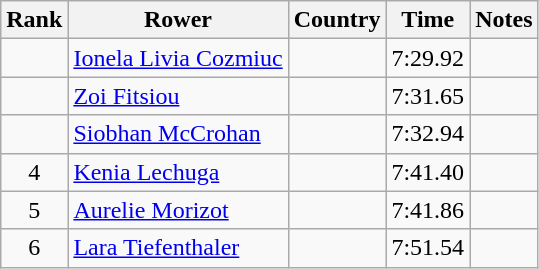<table class="wikitable" style="text-align:center">
<tr>
<th>Rank</th>
<th>Rower</th>
<th>Country</th>
<th>Time</th>
<th>Notes</th>
</tr>
<tr>
<td></td>
<td align="left"><a href='#'>Ionela Livia Cozmiuc</a></td>
<td align="left"></td>
<td>7:29.92</td>
<td></td>
</tr>
<tr>
<td></td>
<td align="left"><a href='#'>Zoi Fitsiou</a></td>
<td align="left"></td>
<td>7:31.65</td>
<td></td>
</tr>
<tr>
<td></td>
<td align="left"><a href='#'>Siobhan McCrohan</a></td>
<td align="left"></td>
<td>7:32.94</td>
<td></td>
</tr>
<tr>
<td>4</td>
<td align="left"><a href='#'>Kenia Lechuga</a></td>
<td align="left"></td>
<td>7:41.40</td>
<td></td>
</tr>
<tr>
<td>5</td>
<td align="left"><a href='#'>Aurelie Morizot</a></td>
<td align="left"></td>
<td>7:41.86</td>
<td></td>
</tr>
<tr>
<td>6</td>
<td align="left"><a href='#'>Lara Tiefenthaler</a></td>
<td align="left"></td>
<td>7:51.54</td>
<td></td>
</tr>
</table>
